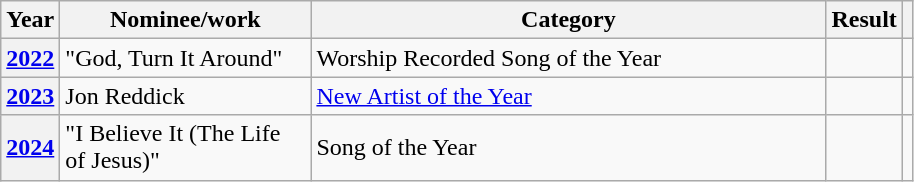<table class="wikitable plainrowheaders">
<tr>
<th>Year</th>
<th style="width:10em;">Nominee/work</th>
<th style="width:21em;">Category</th>
<th>Result</th>
<th></th>
</tr>
<tr>
<th scope="row"><a href='#'>2022</a></th>
<td>"God, Turn It Around"</td>
<td>Worship Recorded Song of the Year</td>
<td></td>
<td></td>
</tr>
<tr>
<th scope="row"><a href='#'>2023</a></th>
<td>Jon Reddick</td>
<td><a href='#'>New Artist of the Year</a></td>
<td></td>
<td></td>
</tr>
<tr>
<th scope="row"><a href='#'>2024</a></th>
<td>"I Believe It (The Life of Jesus)"</td>
<td>Song of the Year</td>
<td></td>
<td></td>
</tr>
</table>
